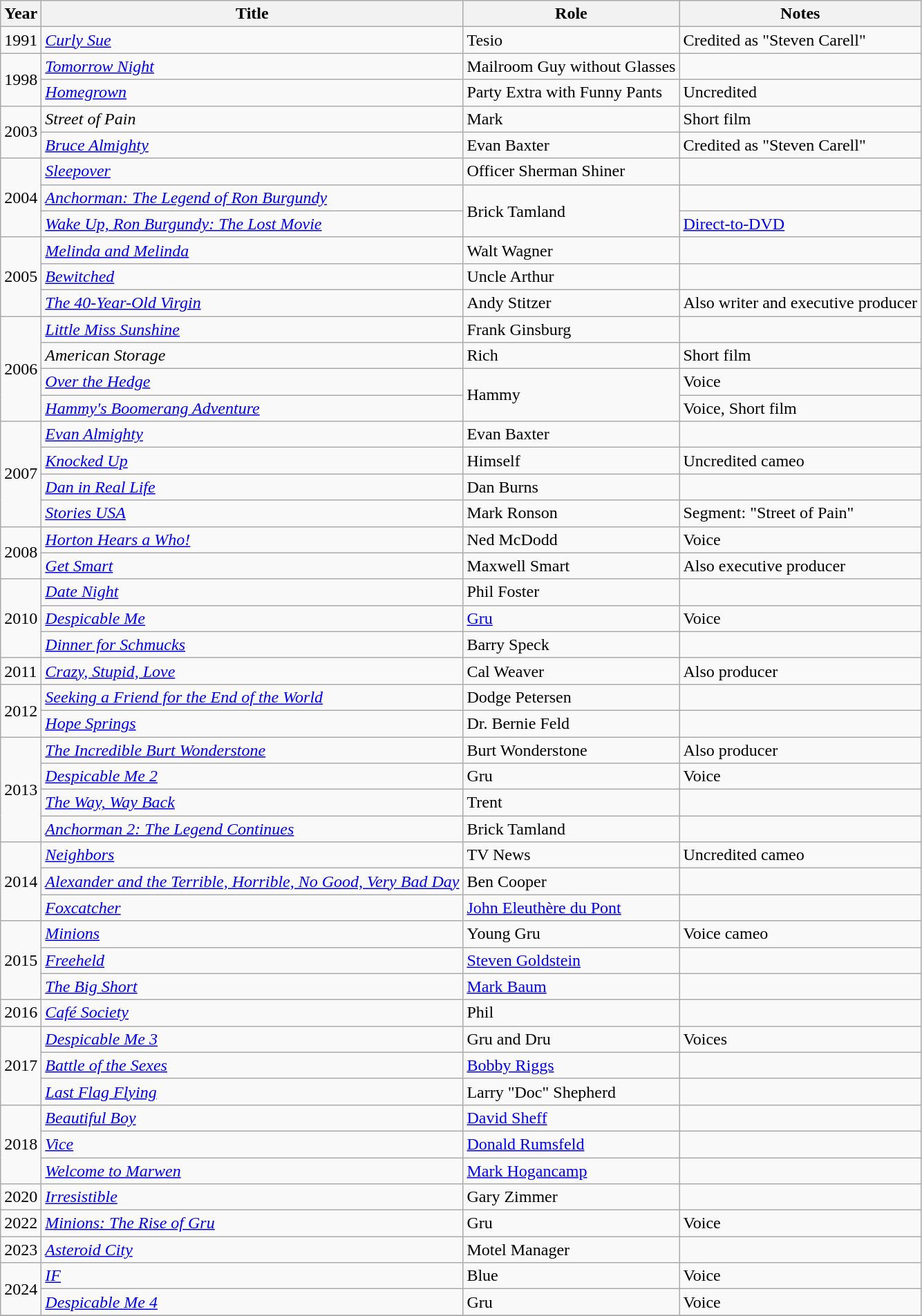<table class="wikitable sortable">
<tr>
<th scope="col">Year</th>
<th scope="col">Title</th>
<th scope="col">Role</th>
<th scope="col" class=unsortable>Notes</th>
</tr>
<tr>
<td>1991</td>
<td><em><a href='#'>Curly Sue</a></em></td>
<td>Tesio</td>
<td>Credited as "Steven Carell"</td>
</tr>
<tr>
<td rowspan="2">1998</td>
<td><em><a href='#'>Tomorrow Night</a></em></td>
<td>Mailroom Guy without Glasses</td>
<td></td>
</tr>
<tr>
<td><em><a href='#'>Homegrown</a></em></td>
<td>Party Extra with Funny Pants</td>
<td>Uncredited</td>
</tr>
<tr>
<td rowspan="2">2003</td>
<td><em>Street of Pain</em></td>
<td>Mark</td>
<td>Short film</td>
</tr>
<tr>
<td><em><a href='#'>Bruce Almighty</a></em></td>
<td>Evan Baxter</td>
<td>Credited as "Steven Carell"</td>
</tr>
<tr>
<td rowspan="3">2004</td>
<td><em><a href='#'>Sleepover</a></em></td>
<td>Officer Sherman Shiner</td>
<td></td>
</tr>
<tr>
<td><em><a href='#'>Anchorman: The Legend of Ron Burgundy</a></em></td>
<td rowspan=2>Brick Tamland</td>
<td></td>
</tr>
<tr>
<td><em><a href='#'>Wake Up, Ron Burgundy: The Lost Movie</a></em></td>
<td><a href='#'>Direct-to-DVD</a></td>
</tr>
<tr>
<td rowspan="3">2005</td>
<td><em><a href='#'>Melinda and Melinda</a></em></td>
<td>Walt Wagner</td>
<td></td>
</tr>
<tr>
<td><em><a href='#'>Bewitched</a></em></td>
<td>Uncle Arthur</td>
<td></td>
</tr>
<tr>
<td><em><a href='#'>The 40-Year-Old Virgin</a></em></td>
<td>Andy Stitzer</td>
<td>Also writer and executive producer</td>
</tr>
<tr>
<td rowspan="4">2006</td>
<td><em><a href='#'>Little Miss Sunshine</a></em></td>
<td>Frank Ginsburg</td>
<td></td>
</tr>
<tr>
<td><em>American Storage</em></td>
<td>Rich</td>
<td>Short film</td>
</tr>
<tr>
<td><em><a href='#'>Over the Hedge</a></em></td>
<td rowspan="2">Hammy</td>
<td>Voice</td>
</tr>
<tr>
<td><em><a href='#'>Hammy's Boomerang Adventure</a></em></td>
<td>Voice, Short film</td>
</tr>
<tr>
<td rowspan="4">2007</td>
<td><em><a href='#'>Evan Almighty</a></em></td>
<td>Evan Baxter</td>
<td></td>
</tr>
<tr>
<td><em><a href='#'>Knocked Up</a></em></td>
<td>Himself</td>
<td>Uncredited cameo</td>
</tr>
<tr>
<td><em><a href='#'>Dan in Real Life</a></em></td>
<td>Dan Burns</td>
<td></td>
</tr>
<tr>
<td><em><a href='#'>Stories USA</a></em></td>
<td>Mark Ronson</td>
<td>Segment: "Street of Pain"</td>
</tr>
<tr>
<td rowspan="2">2008</td>
<td><em><a href='#'>Horton Hears a Who!</a></em></td>
<td>Ned McDodd</td>
<td>Voice</td>
</tr>
<tr>
<td><em><a href='#'>Get Smart</a></em></td>
<td>Maxwell Smart</td>
<td>Also executive producer</td>
</tr>
<tr>
<td rowspan="3">2010</td>
<td><em><a href='#'>Date Night</a></em></td>
<td>Phil Foster</td>
<td></td>
</tr>
<tr>
<td><em><a href='#'>Despicable Me</a></em></td>
<td><a href='#'>Gru</a></td>
<td>Voice</td>
</tr>
<tr>
<td><em><a href='#'>Dinner for Schmucks</a></em></td>
<td>Barry Speck</td>
<td></td>
</tr>
<tr>
<td>2011</td>
<td><em><a href='#'>Crazy, Stupid, Love</a></em></td>
<td>Cal Weaver</td>
<td>Also producer</td>
</tr>
<tr>
<td rowspan="2">2012</td>
<td><em><a href='#'>Seeking a Friend for the End of the World</a></em></td>
<td>Dodge Petersen</td>
<td></td>
</tr>
<tr>
<td><em><a href='#'>Hope Springs</a></em></td>
<td>Dr. Bernie Feld</td>
<td></td>
</tr>
<tr>
<td rowspan="4">2013</td>
<td><em><a href='#'>The Incredible Burt Wonderstone</a></em></td>
<td>Burt Wonderstone</td>
<td>Also producer</td>
</tr>
<tr>
<td><em><a href='#'>Despicable Me 2</a></em></td>
<td>Gru</td>
<td>Voice</td>
</tr>
<tr>
<td><em><a href='#'>The Way, Way Back</a></em></td>
<td>Trent</td>
<td></td>
</tr>
<tr>
<td><em><a href='#'>Anchorman 2: The Legend Continues</a></em></td>
<td>Brick Tamland</td>
<td></td>
</tr>
<tr>
<td rowspan="3">2014</td>
<td><em><a href='#'>Neighbors</a></em></td>
<td>TV News</td>
<td>Uncredited cameo</td>
</tr>
<tr>
<td><em><a href='#'>Alexander and the Terrible, Horrible, No Good, Very Bad Day</a></em></td>
<td>Ben Cooper</td>
<td></td>
</tr>
<tr>
<td><em><a href='#'>Foxcatcher</a></em></td>
<td><a href='#'>John Eleuthère du Pont</a></td>
<td></td>
</tr>
<tr>
<td rowspan="3">2015</td>
<td><em><a href='#'>Minions</a></em></td>
<td>Young Gru</td>
<td>Voice cameo</td>
</tr>
<tr>
<td><em><a href='#'>Freeheld</a></em></td>
<td><a href='#'>Steven Goldstein</a></td>
<td></td>
</tr>
<tr>
<td><em><a href='#'>The Big Short</a></em></td>
<td><a href='#'>Mark Baum</a></td>
<td></td>
</tr>
<tr>
<td>2016</td>
<td><em><a href='#'>Café Society</a></em></td>
<td>Phil</td>
<td></td>
</tr>
<tr>
<td rowspan="3">2017</td>
<td><em><a href='#'>Despicable Me 3</a></em></td>
<td>Gru and Dru</td>
<td>Voices</td>
</tr>
<tr>
<td><em><a href='#'>Battle of the Sexes</a></em></td>
<td><a href='#'>Bobby Riggs</a></td>
<td></td>
</tr>
<tr>
<td><em><a href='#'>Last Flag Flying</a></em></td>
<td>Larry "Doc" Shepherd</td>
<td></td>
</tr>
<tr>
<td rowspan="3">2018</td>
<td><em><a href='#'>Beautiful Boy</a></em></td>
<td><a href='#'>David Sheff</a></td>
<td></td>
</tr>
<tr>
<td><em><a href='#'>Vice</a></em></td>
<td><a href='#'>Donald Rumsfeld</a></td>
<td></td>
</tr>
<tr>
<td><em><a href='#'>Welcome to Marwen</a></em></td>
<td><a href='#'>Mark Hogancamp</a></td>
<td></td>
</tr>
<tr>
<td>2020</td>
<td><em><a href='#'>Irresistible</a></em></td>
<td>Gary Zimmer</td>
<td></td>
</tr>
<tr>
<td>2022</td>
<td><em><a href='#'>Minions: The Rise of Gru</a></em></td>
<td>Gru</td>
<td>Voice</td>
</tr>
<tr>
<td>2023</td>
<td><em><a href='#'>Asteroid City</a></em></td>
<td>Motel Manager</td>
<td></td>
</tr>
<tr>
<td rowspan="2">2024</td>
<td><em><a href='#'>IF</a></em></td>
<td>Blue</td>
<td>Voice</td>
</tr>
<tr>
<td><em><a href='#'>Despicable Me 4</a></em></td>
<td>Gru</td>
<td>Voice</td>
</tr>
<tr>
</tr>
</table>
